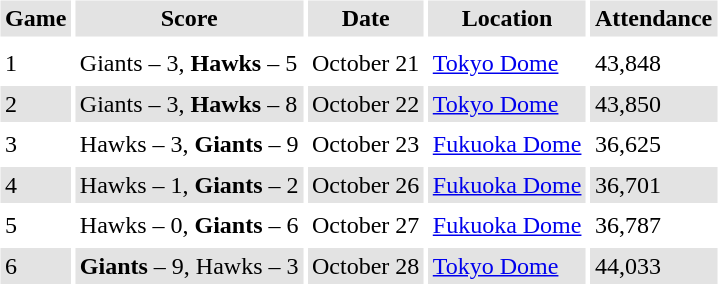<table border="0" cellspacing="3" cellpadding="3">
<tr style="background: #e3e3e3;">
<th>Game</th>
<th>Score</th>
<th>Date</th>
<th>Location</th>
<th>Attendance</th>
</tr>
<tr style="background: #e3e3e3;">
</tr>
<tr>
<td>1</td>
<td>Giants – 3, <strong>Hawks</strong> – 5</td>
<td>October 21</td>
<td><a href='#'>Tokyo Dome</a></td>
<td>43,848</td>
</tr>
<tr style="background: #e3e3e3;">
<td>2</td>
<td>Giants – 3, <strong>Hawks</strong> – 8</td>
<td>October 22</td>
<td><a href='#'>Tokyo Dome</a></td>
<td>43,850</td>
</tr>
<tr>
<td>3</td>
<td>Hawks – 3, <strong>Giants</strong> – 9</td>
<td>October 23</td>
<td><a href='#'>Fukuoka Dome</a></td>
<td>36,625</td>
</tr>
<tr style="background: #e3e3e3;">
<td>4</td>
<td>Hawks – 1, <strong>Giants</strong> – 2</td>
<td>October 26</td>
<td><a href='#'>Fukuoka Dome</a></td>
<td>36,701</td>
</tr>
<tr>
<td>5</td>
<td>Hawks – 0, <strong>Giants</strong> – 6</td>
<td>October 27</td>
<td><a href='#'>Fukuoka Dome</a></td>
<td>36,787</td>
</tr>
<tr style="background: #e3e3e3;">
<td>6</td>
<td><strong>Giants</strong> – 9, Hawks – 3</td>
<td>October 28</td>
<td><a href='#'>Tokyo Dome</a></td>
<td>44,033</td>
</tr>
</table>
